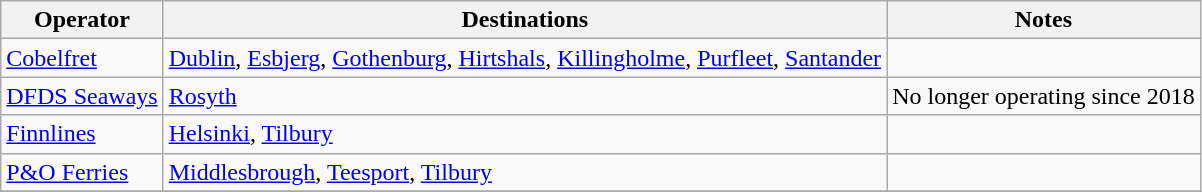<table class="wikitable">
<tr>
<th>Operator</th>
<th>Destinations</th>
<th>Notes</th>
</tr>
<tr>
<td><a href='#'>Cobelfret</a></td>
<td><a href='#'>Dublin</a>, <a href='#'>Esbjerg</a>, <a href='#'>Gothenburg</a>, <a href='#'>Hirtshals</a>, <a href='#'>Killingholme</a>, <a href='#'>Purfleet</a>, <a href='#'>Santander</a></td>
<td></td>
</tr>
<tr>
<td><a href='#'>DFDS Seaways</a></td>
<td><a href='#'>Rosyth</a></td>
<td>No longer operating since 2018</td>
</tr>
<tr>
<td><a href='#'>Finnlines</a></td>
<td><a href='#'>Helsinki</a>, <a href='#'>Tilbury</a></td>
<td></td>
</tr>
<tr>
<td><a href='#'>P&O Ferries</a></td>
<td><a href='#'>Middlesbrough</a>, <a href='#'>Teesport</a>, <a href='#'>Tilbury</a></td>
<td></td>
</tr>
<tr>
</tr>
</table>
